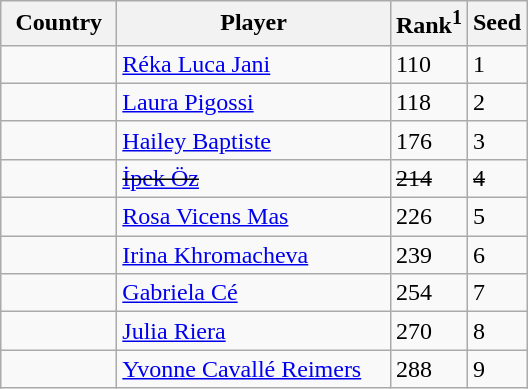<table class="sortable wikitable">
<tr>
<th width="70">Country</th>
<th width="175">Player</th>
<th>Rank<sup>1</sup></th>
<th>Seed</th>
</tr>
<tr>
<td></td>
<td><a href='#'>Réka Luca Jani</a></td>
<td>110</td>
<td>1</td>
</tr>
<tr>
<td></td>
<td><a href='#'>Laura Pigossi</a></td>
<td>118</td>
<td>2</td>
</tr>
<tr>
<td></td>
<td><a href='#'>Hailey Baptiste</a></td>
<td>176</td>
<td>3</td>
</tr>
<tr>
<td><s></s></td>
<td><s><a href='#'>İpek Öz</a></s></td>
<td><s>214</s></td>
<td><s>4</s></td>
</tr>
<tr>
<td></td>
<td><a href='#'>Rosa Vicens Mas</a></td>
<td>226</td>
<td>5</td>
</tr>
<tr>
<td></td>
<td><a href='#'>Irina Khromacheva</a></td>
<td>239</td>
<td>6</td>
</tr>
<tr>
<td></td>
<td><a href='#'>Gabriela Cé</a></td>
<td>254</td>
<td>7</td>
</tr>
<tr>
<td></td>
<td><a href='#'>Julia Riera</a></td>
<td>270</td>
<td>8</td>
</tr>
<tr>
<td></td>
<td><a href='#'>Yvonne Cavallé Reimers</a></td>
<td>288</td>
<td>9</td>
</tr>
</table>
